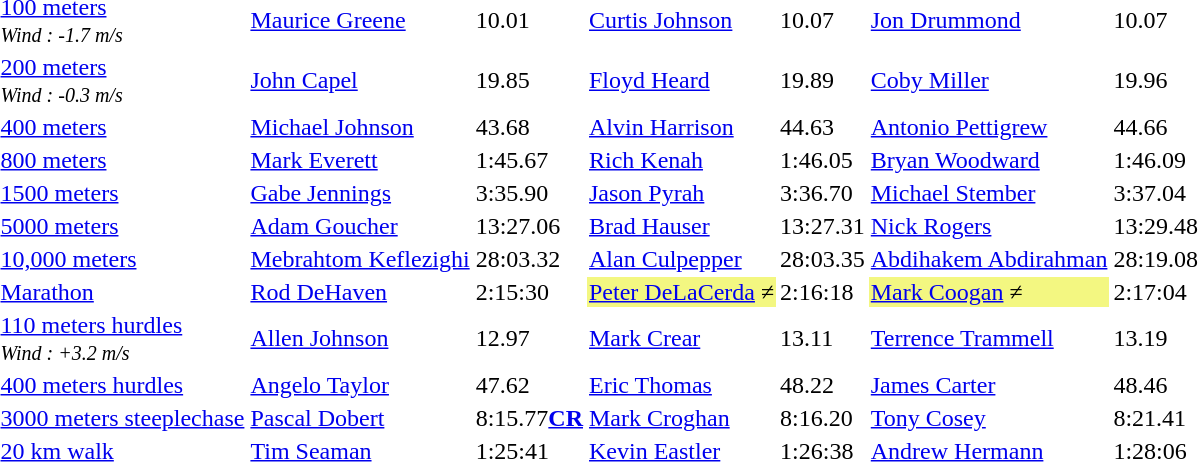<table>
<tr>
<td><a href='#'>100 meters</a><br><small><em>Wind : -1.7 m/s</em></small></td>
<td><a href='#'>Maurice Greene</a></td>
<td>10.01</td>
<td><a href='#'>Curtis Johnson</a></td>
<td>10.07</td>
<td><a href='#'>Jon Drummond</a></td>
<td>10.07</td>
</tr>
<tr>
<td><a href='#'>200 meters</a><br><small><em>Wind : -0.3 m/s</em></small></td>
<td><a href='#'>John Capel</a></td>
<td>19.85</td>
<td><a href='#'>Floyd Heard</a></td>
<td>19.89</td>
<td><a href='#'>Coby Miller</a></td>
<td>19.96</td>
</tr>
<tr>
<td><a href='#'>400 meters</a></td>
<td><a href='#'>Michael Johnson</a></td>
<td>43.68</td>
<td><a href='#'>Alvin Harrison</a></td>
<td>44.63</td>
<td><a href='#'>Antonio Pettigrew</a></td>
<td>44.66</td>
</tr>
<tr>
<td><a href='#'>800 meters</a></td>
<td><a href='#'>Mark Everett</a></td>
<td>1:45.67</td>
<td><a href='#'>Rich Kenah</a></td>
<td>1:46.05</td>
<td><a href='#'>Bryan Woodward</a></td>
<td>1:46.09</td>
</tr>
<tr>
<td><a href='#'>1500 meters</a></td>
<td><a href='#'>Gabe Jennings</a></td>
<td>3:35.90</td>
<td><a href='#'>Jason Pyrah</a></td>
<td>3:36.70</td>
<td><a href='#'>Michael Stember</a></td>
<td>3:37.04</td>
</tr>
<tr>
<td><a href='#'>5000 meters</a></td>
<td><a href='#'>Adam Goucher</a></td>
<td>13:27.06</td>
<td><a href='#'>Brad Hauser</a></td>
<td>13:27.31</td>
<td><a href='#'>Nick Rogers</a></td>
<td>13:29.48</td>
</tr>
<tr>
<td><a href='#'>10,000 meters</a></td>
<td><a href='#'>Mebrahtom Keflezighi</a></td>
<td>28:03.32</td>
<td><a href='#'>Alan Culpepper</a></td>
<td>28:03.35</td>
<td><a href='#'>Abdihakem Abdirahman</a></td>
<td>28:19.08</td>
</tr>
<tr>
<td><a href='#'>Marathon</a></td>
<td><a href='#'>Rod DeHaven</a></td>
<td>2:15:30</td>
<td style="background:#f3f781;"><a href='#'>Peter DeLaCerda</a> ≠</td>
<td>2:16:18</td>
<td style="background:#f3f781;"><a href='#'>Mark Coogan</a> ≠</td>
<td>2:17:04</td>
</tr>
<tr>
<td><a href='#'>110 meters hurdles</a><br><small><em>Wind : +3.2 m/s</em></small></td>
<td><a href='#'>Allen Johnson</a></td>
<td>12.97</td>
<td><a href='#'>Mark Crear</a></td>
<td>13.11</td>
<td><a href='#'>Terrence Trammell</a></td>
<td>13.19</td>
</tr>
<tr>
<td><a href='#'>400 meters hurdles</a></td>
<td><a href='#'>Angelo Taylor</a></td>
<td>47.62</td>
<td><a href='#'>Eric Thomas</a></td>
<td>48.22</td>
<td><a href='#'>James Carter</a></td>
<td>48.46</td>
</tr>
<tr>
<td><a href='#'>3000 meters steeplechase</a></td>
<td><a href='#'>Pascal Dobert</a></td>
<td>8:15.77<strong><a href='#'>CR</a></strong></td>
<td><a href='#'>Mark Croghan</a></td>
<td>8:16.20</td>
<td><a href='#'>Tony Cosey</a></td>
<td>8:21.41</td>
</tr>
<tr>
<td><a href='#'>20 km walk</a></td>
<td><a href='#'>Tim Seaman</a></td>
<td>1:25:41</td>
<td><a href='#'>Kevin Eastler</a></td>
<td>1:26:38</td>
<td><a href='#'>Andrew Hermann</a></td>
<td>1:28:06</td>
</tr>
</table>
